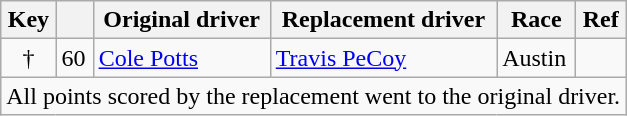<table class="wikitable">
<tr>
<th>Key</th>
<th></th>
<th>Original driver</th>
<th>Replacement driver</th>
<th>Race</th>
<th>Ref</th>
</tr>
<tr>
<td align=center>†</td>
<td>60</td>
<td><a href='#'>Cole Potts</a></td>
<td><a href='#'>Travis PeCoy</a></td>
<td>Austin</td>
<td></td>
</tr>
<tr>
<td colspan=6 align=center>All points scored by the replacement went to the original driver.</td>
</tr>
</table>
